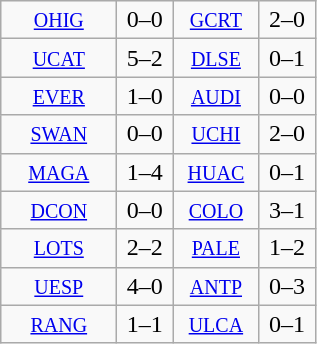<table class="wikitable" style="text-align:center">
<tr>
<td width="70"><small><a href='#'>OHIG</a></small></td>
<td width="30">0–0</td>
<td width="50"><small><a href='#'>GCRT</a></small></td>
<td width="30">2–0</td>
</tr>
<tr>
<td width="70"><small><a href='#'>UCAT</a></small></td>
<td width="30">5–2</td>
<td width="50"><small><a href='#'>DLSE</a></small></td>
<td width="30">0–1</td>
</tr>
<tr>
<td width="70"><small><a href='#'>EVER</a></small></td>
<td width="30">1–0</td>
<td width="50"><small><a href='#'>AUDI</a></small></td>
<td width="30">0–0</td>
</tr>
<tr>
<td width="70"><small><a href='#'>SWAN</a></small></td>
<td width="30">0–0</td>
<td width="50"><small><a href='#'>UCHI</a></small></td>
<td width="30">2–0</td>
</tr>
<tr>
<td width="70"><small><a href='#'>MAGA</a></small></td>
<td width="30">1–4</td>
<td width="50"><small><a href='#'>HUAC</a></small></td>
<td width="30">0–1</td>
</tr>
<tr>
<td width="70"><small><a href='#'>DCON</a></small></td>
<td width="30">0–0</td>
<td width="50"><small><a href='#'>COLO</a></small></td>
<td width="30">3–1</td>
</tr>
<tr>
<td width="70"><small><a href='#'>LOTS</a></small></td>
<td width="30">2–2</td>
<td width="50"><small><a href='#'>PALE</a></small></td>
<td width="30">1–2</td>
</tr>
<tr>
<td width="70"><small><a href='#'>UESP</a></small></td>
<td width="30">4–0</td>
<td width="50"><small><a href='#'>ANTP</a></small></td>
<td width="30">0–3</td>
</tr>
<tr>
<td width="70"><small><a href='#'>RANG</a></small></td>
<td width="30">1–1</td>
<td width="50"><small><a href='#'>ULCA</a></small></td>
<td width="30">0–1</td>
</tr>
</table>
